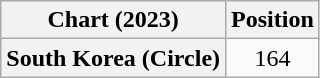<table class="wikitable plainrowheaders" style="text-align:center">
<tr>
<th scope="col">Chart (2023)</th>
<th scope="col">Position</th>
</tr>
<tr>
<th scope="row">South Korea (Circle)</th>
<td>164</td>
</tr>
</table>
